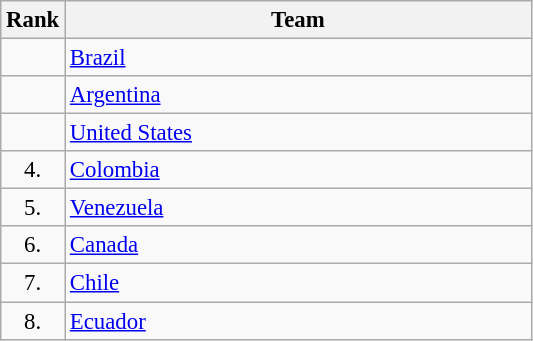<table class="wikitable" style="font-size:95%">
<tr>
<th>Rank</th>
<th align="left" style="width: 20em">Team</th>
</tr>
<tr>
<td align="center"></td>
<td> <a href='#'>Brazil</a></td>
</tr>
<tr>
<td align="center"></td>
<td> <a href='#'>Argentina</a></td>
</tr>
<tr>
<td align="center"></td>
<td> <a href='#'>United States</a></td>
</tr>
<tr>
<td rowspan=1 align="center">4.</td>
<td> <a href='#'>Colombia</a></td>
</tr>
<tr>
<td rowspan=1 align="center">5.</td>
<td> <a href='#'>Venezuela</a></td>
</tr>
<tr>
<td rowspan=1 align="center">6.</td>
<td> <a href='#'>Canada</a></td>
</tr>
<tr>
<td rowspan=1 align="center">7.</td>
<td> <a href='#'>Chile</a></td>
</tr>
<tr>
<td rowspan=1 align="center">8.</td>
<td> <a href='#'>Ecuador</a></td>
</tr>
</table>
